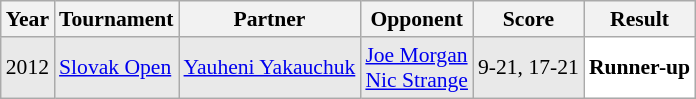<table class="sortable wikitable" style="font-size: 90%;">
<tr>
<th>Year</th>
<th>Tournament</th>
<th>Partner</th>
<th>Opponent</th>
<th>Score</th>
<th>Result</th>
</tr>
<tr style="background:#E9E9E9">
<td align="center">2012</td>
<td align="left"><a href='#'>Slovak Open</a></td>
<td align="left"> <a href='#'>Yauheni Yakauchuk</a></td>
<td align="left"> <a href='#'>Joe Morgan</a><br> <a href='#'>Nic Strange</a></td>
<td align="left">9-21, 17-21</td>
<td style="text-align:left; background:white"> <strong>Runner-up</strong></td>
</tr>
</table>
